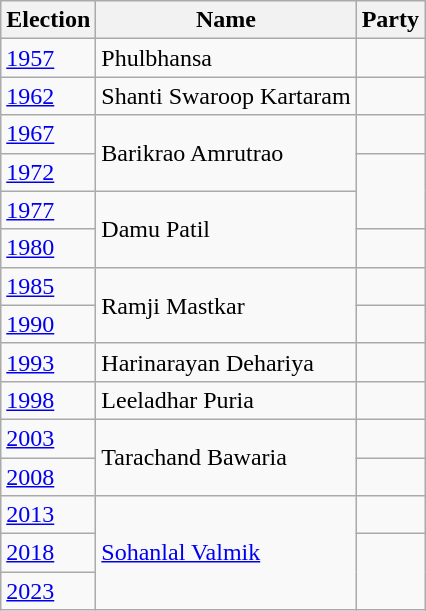<table class="wikitable sortable">
<tr>
<th>Election</th>
<th>Name</th>
<th colspan=2>Party</th>
</tr>
<tr>
<td><a href='#'>1957</a></td>
<td>Phulbhansa</td>
<td></td>
</tr>
<tr>
<td><a href='#'>1962</a></td>
<td>Shanti Swaroop Kartaram</td>
<td></td>
</tr>
<tr>
<td><a href='#'>1967</a></td>
<td rowspan=2>Barikrao Amrutrao</td>
<td></td>
</tr>
<tr>
<td><a href='#'>1972</a></td>
</tr>
<tr>
<td><a href='#'>1977</a></td>
<td rowspan=2>Damu Patil</td>
</tr>
<tr>
<td><a href='#'>1980</a></td>
<td></td>
</tr>
<tr>
<td><a href='#'>1985</a></td>
<td rowspan=2>Ramji Mastkar</td>
<td></td>
</tr>
<tr>
<td><a href='#'>1990</a></td>
</tr>
<tr>
<td><a href='#'>1993</a></td>
<td>Harinarayan Dehariya</td>
<td></td>
</tr>
<tr>
<td><a href='#'>1998</a></td>
<td>Leeladhar Puria</td>
</tr>
<tr>
<td><a href='#'>2003</a></td>
<td rowspan=2>Tarachand Bawaria</td>
<td></td>
</tr>
<tr>
<td><a href='#'>2008</a></td>
</tr>
<tr>
<td><a href='#'>2013</a></td>
<td rowspan=3><a href='#'>Sohanlal Valmik</a></td>
<td></td>
</tr>
<tr>
<td><a href='#'>2018</a></td>
</tr>
<tr>
<td><a href='#'>2023</a></td>
</tr>
</table>
